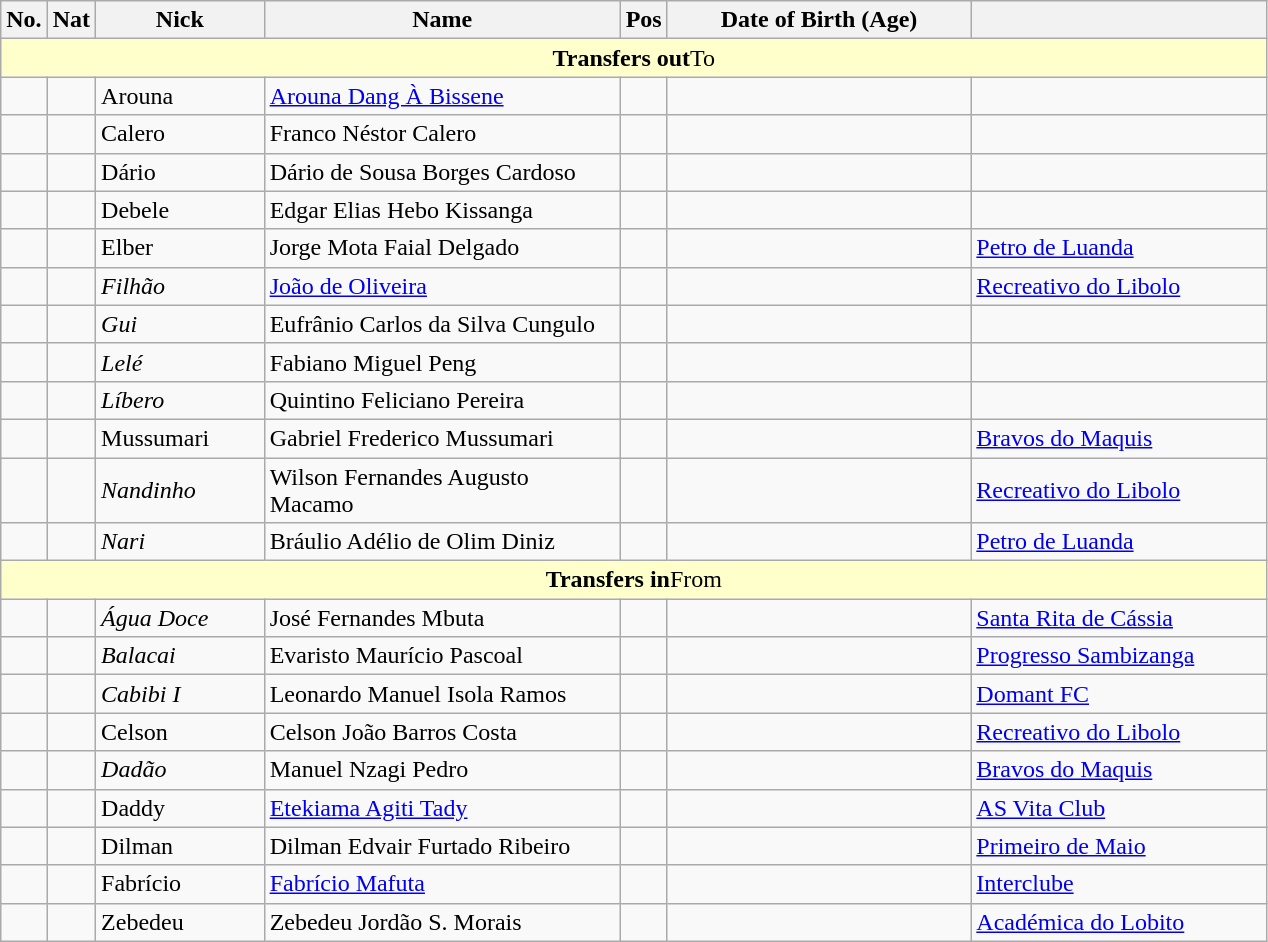<table class="wikitable ve-ce-branchNode ve-ce-tableNode">
<tr>
<th>No.</th>
<th>Nat</th>
<th width=105px>Nick</th>
<th width=230px>Name</th>
<th>Pos</th>
<th width=195px>Date of Birth (Age)</th>
<th width=190px></th>
</tr>
<tr bgcolor=#ffffcc>
<td align=center colspan=7><strong>Transfers out</strong>To</td>
</tr>
<tr>
<td></td>
<td></td>
<td>Arouna</td>
<td><a href='#'>Arouna Dang À Bissene</a></td>
<td></td>
<td></td>
<td></td>
</tr>
<tr>
<td></td>
<td></td>
<td>Calero</td>
<td>Franco Néstor Calero</td>
<td></td>
<td></td>
<td></td>
</tr>
<tr>
<td></td>
<td></td>
<td>Dário</td>
<td>Dário de Sousa Borges Cardoso</td>
<td></td>
<td></td>
<td></td>
</tr>
<tr>
<td></td>
<td></td>
<td>Debele</td>
<td>Edgar Elias Hebo Kissanga</td>
<td></td>
<td></td>
<td></td>
</tr>
<tr>
<td></td>
<td></td>
<td>Elber</td>
<td>Jorge Mota Faial Delgado</td>
<td></td>
<td></td>
<td><a href='#'>Petro de Luanda</a></td>
</tr>
<tr>
<td></td>
<td></td>
<td><em>Filhão</em></td>
<td><a href='#'>João de Oliveira</a></td>
<td></td>
<td></td>
<td><a href='#'>Recreativo do Libolo</a></td>
</tr>
<tr>
<td></td>
<td></td>
<td><em>Gui</em></td>
<td>Eufrânio Carlos da Silva Cungulo</td>
<td></td>
<td></td>
<td></td>
</tr>
<tr>
<td></td>
<td></td>
<td><em>Lelé</em></td>
<td>Fabiano Miguel Peng</td>
<td></td>
<td></td>
<td></td>
</tr>
<tr>
<td></td>
<td></td>
<td><em>Líbero</em></td>
<td>Quintino Feliciano Pereira</td>
<td></td>
<td></td>
<td></td>
</tr>
<tr>
<td></td>
<td></td>
<td>Mussumari</td>
<td>Gabriel Frederico Mussumari</td>
<td></td>
<td></td>
<td><a href='#'>Bravos do Maquis</a></td>
</tr>
<tr>
<td></td>
<td></td>
<td><em>Nandinho</em></td>
<td>Wilson Fernandes Augusto Macamo</td>
<td></td>
<td></td>
<td><a href='#'>Recreativo do Libolo</a></td>
</tr>
<tr>
<td></td>
<td></td>
<td><em>Nari</em></td>
<td>Bráulio Adélio de Olim Diniz</td>
<td></td>
<td></td>
<td><a href='#'>Petro de Luanda</a></td>
</tr>
<tr bgcolor=#ffffcc>
<td align=center colspan=7><strong>Transfers in</strong>From</td>
</tr>
<tr>
<td></td>
<td></td>
<td><em>Água Doce</em></td>
<td>José Fernandes Mbuta</td>
<td></td>
<td></td>
<td><a href='#'>Santa Rita de Cássia</a></td>
</tr>
<tr>
<td></td>
<td></td>
<td><em>Balacai</em></td>
<td>Evaristo Maurício Pascoal</td>
<td></td>
<td></td>
<td><a href='#'>Progresso Sambizanga</a></td>
</tr>
<tr>
<td></td>
<td></td>
<td><em>Cabibi I</em></td>
<td>Leonardo Manuel Isola Ramos</td>
<td></td>
<td></td>
<td><a href='#'>Domant FC</a></td>
</tr>
<tr>
<td></td>
<td></td>
<td>Celson</td>
<td>Celson João Barros Costa</td>
<td></td>
<td></td>
<td><a href='#'>Recreativo do Libolo</a></td>
</tr>
<tr>
<td></td>
<td></td>
<td><em>Dadão</em></td>
<td>Manuel Nzagi Pedro</td>
<td></td>
<td></td>
<td><a href='#'>Bravos do Maquis</a></td>
</tr>
<tr>
<td></td>
<td></td>
<td>Daddy</td>
<td><a href='#'>Etekiama Agiti Tady</a></td>
<td></td>
<td></td>
<td><a href='#'>AS Vita Club</a></td>
</tr>
<tr>
<td></td>
<td></td>
<td>Dilman</td>
<td>Dilman Edvair Furtado Ribeiro</td>
<td></td>
<td></td>
<td><a href='#'>Primeiro de Maio</a></td>
</tr>
<tr>
<td></td>
<td></td>
<td>Fabrício</td>
<td><a href='#'>Fabrício Mafuta</a></td>
<td></td>
<td></td>
<td><a href='#'>Interclube</a></td>
</tr>
<tr>
<td></td>
<td></td>
<td>Zebedeu</td>
<td>Zebedeu Jordão S. Morais</td>
<td></td>
<td></td>
<td><a href='#'>Académica do Lobito</a></td>
</tr>
</table>
